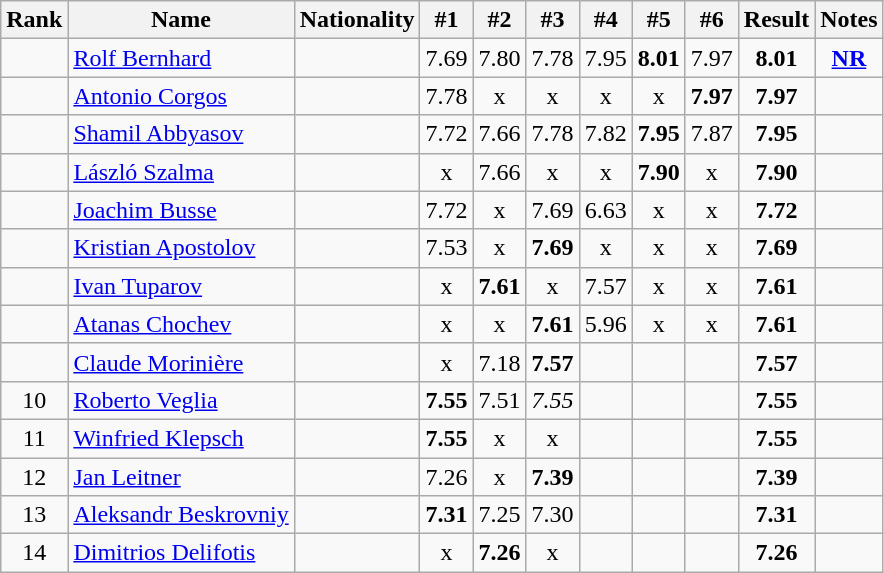<table class="wikitable sortable" style="text-align:center">
<tr>
<th>Rank</th>
<th>Name</th>
<th>Nationality</th>
<th>#1</th>
<th>#2</th>
<th>#3</th>
<th>#4</th>
<th>#5</th>
<th>#6</th>
<th>Result</th>
<th>Notes</th>
</tr>
<tr>
<td></td>
<td align="left"><a href='#'>Rolf Bernhard</a></td>
<td align=left></td>
<td>7.69</td>
<td>7.80</td>
<td>7.78</td>
<td>7.95</td>
<td><strong>8.01</strong></td>
<td>7.97</td>
<td><strong>8.01</strong></td>
<td><strong><a href='#'>NR</a></strong></td>
</tr>
<tr>
<td></td>
<td align="left"><a href='#'>Antonio Corgos</a></td>
<td align=left></td>
<td>7.78</td>
<td>x</td>
<td>x</td>
<td>x</td>
<td>x</td>
<td><strong>7.97</strong></td>
<td><strong>7.97</strong></td>
<td></td>
</tr>
<tr>
<td></td>
<td align="left"><a href='#'>Shamil Abbyasov</a></td>
<td align=left></td>
<td>7.72</td>
<td>7.66</td>
<td>7.78</td>
<td>7.82</td>
<td><strong>7.95</strong></td>
<td>7.87</td>
<td><strong>7.95</strong></td>
<td></td>
</tr>
<tr>
<td></td>
<td align="left"><a href='#'>László Szalma</a></td>
<td align=left></td>
<td>x</td>
<td>7.66</td>
<td>x</td>
<td>x</td>
<td><strong>7.90</strong></td>
<td>x</td>
<td><strong>7.90</strong></td>
<td></td>
</tr>
<tr>
<td></td>
<td align="left"><a href='#'>Joachim Busse</a></td>
<td align=left></td>
<td>7.72</td>
<td>x</td>
<td>7.69</td>
<td>6.63</td>
<td>x</td>
<td>x</td>
<td><strong>7.72</strong></td>
<td></td>
</tr>
<tr>
<td></td>
<td align="left"><a href='#'>Kristian Apostolov</a></td>
<td align=left></td>
<td>7.53</td>
<td>x</td>
<td><strong>7.69</strong></td>
<td>x</td>
<td>x</td>
<td>x</td>
<td><strong>7.69</strong></td>
<td></td>
</tr>
<tr>
<td></td>
<td align="left"><a href='#'>Ivan Tuparov</a></td>
<td align=left></td>
<td>x</td>
<td><strong>7.61</strong></td>
<td>x</td>
<td>7.57</td>
<td>x</td>
<td>x</td>
<td><strong>7.61</strong></td>
<td></td>
</tr>
<tr>
<td></td>
<td align="left"><a href='#'>Atanas Chochev</a></td>
<td align=left></td>
<td>x</td>
<td>x</td>
<td><strong>7.61</strong></td>
<td>5.96</td>
<td>x</td>
<td>x</td>
<td><strong>7.61</strong></td>
<td></td>
</tr>
<tr>
<td></td>
<td align="left"><a href='#'>Claude Morinière</a></td>
<td align=left></td>
<td>x</td>
<td>7.18</td>
<td><strong>7.57</strong></td>
<td></td>
<td></td>
<td></td>
<td><strong>7.57</strong></td>
<td></td>
</tr>
<tr>
<td>10</td>
<td align="left"><a href='#'>Roberto Veglia</a></td>
<td align=left></td>
<td><strong>7.55</strong></td>
<td>7.51</td>
<td><em>7.55</em></td>
<td></td>
<td></td>
<td></td>
<td><strong>7.55</strong></td>
<td></td>
</tr>
<tr>
<td>11</td>
<td align="left"><a href='#'>Winfried Klepsch</a></td>
<td align=left></td>
<td><strong>7.55</strong></td>
<td>x</td>
<td>x</td>
<td></td>
<td></td>
<td></td>
<td><strong>7.55</strong></td>
<td></td>
</tr>
<tr>
<td>12</td>
<td align="left"><a href='#'>Jan Leitner</a></td>
<td align=left></td>
<td>7.26</td>
<td>x</td>
<td><strong>7.39</strong></td>
<td></td>
<td></td>
<td></td>
<td><strong>7.39</strong></td>
<td></td>
</tr>
<tr>
<td>13</td>
<td align="left"><a href='#'>Aleksandr Beskrovniy</a></td>
<td align=left></td>
<td><strong>7.31</strong></td>
<td>7.25</td>
<td>7.30</td>
<td></td>
<td></td>
<td></td>
<td><strong>7.31</strong></td>
<td></td>
</tr>
<tr>
<td>14</td>
<td align="left"><a href='#'>Dimitrios Delifotis</a></td>
<td align=left></td>
<td>x</td>
<td><strong>7.26</strong></td>
<td>x</td>
<td></td>
<td></td>
<td></td>
<td><strong>7.26</strong></td>
<td></td>
</tr>
</table>
